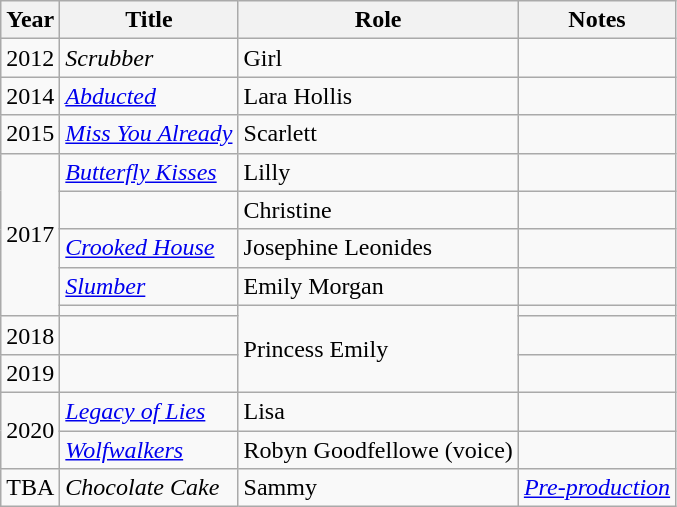<table class="wikitable sortable">
<tr>
<th>Year</th>
<th>Title</th>
<th>Role</th>
<th class="unsortable">Notes</th>
</tr>
<tr>
<td>2012</td>
<td><em>Scrubber</em></td>
<td>Girl</td>
<td></td>
</tr>
<tr>
<td>2014</td>
<td><em><a href='#'>Abducted</a></em></td>
<td>Lara Hollis</td>
<td></td>
</tr>
<tr>
<td>2015</td>
<td><em><a href='#'>Miss You Already</a></em></td>
<td>Scarlett</td>
<td></td>
</tr>
<tr>
<td rowspan=5>2017</td>
<td><em><a href='#'>Butterfly Kisses</a></em></td>
<td>Lilly</td>
<td></td>
</tr>
<tr>
<td><em></em></td>
<td>Christine</td>
<td></td>
</tr>
<tr>
<td><em><a href='#'>Crooked House</a></em></td>
<td>Josephine Leonides</td>
<td></td>
</tr>
<tr>
<td><em><a href='#'>Slumber</a></em></td>
<td>Emily Morgan</td>
<td></td>
</tr>
<tr>
<td><em></em></td>
<td rowspan=3>Princess Emily</td>
<td></td>
</tr>
<tr>
<td>2018</td>
<td><em></em></td>
<td></td>
</tr>
<tr>
<td>2019</td>
<td><em></em></td>
<td></td>
</tr>
<tr>
<td rowspan=2>2020</td>
<td><em><a href='#'>Legacy of Lies</a></em></td>
<td>Lisa</td>
<td></td>
</tr>
<tr>
<td><em><a href='#'>Wolfwalkers</a></em></td>
<td>Robyn Goodfellowe (voice)</td>
<td></td>
</tr>
<tr>
<td>TBA</td>
<td><em>Chocolate Cake</em></td>
<td>Sammy</td>
<td><em><a href='#'>Pre-production</a></em></td>
</tr>
</table>
